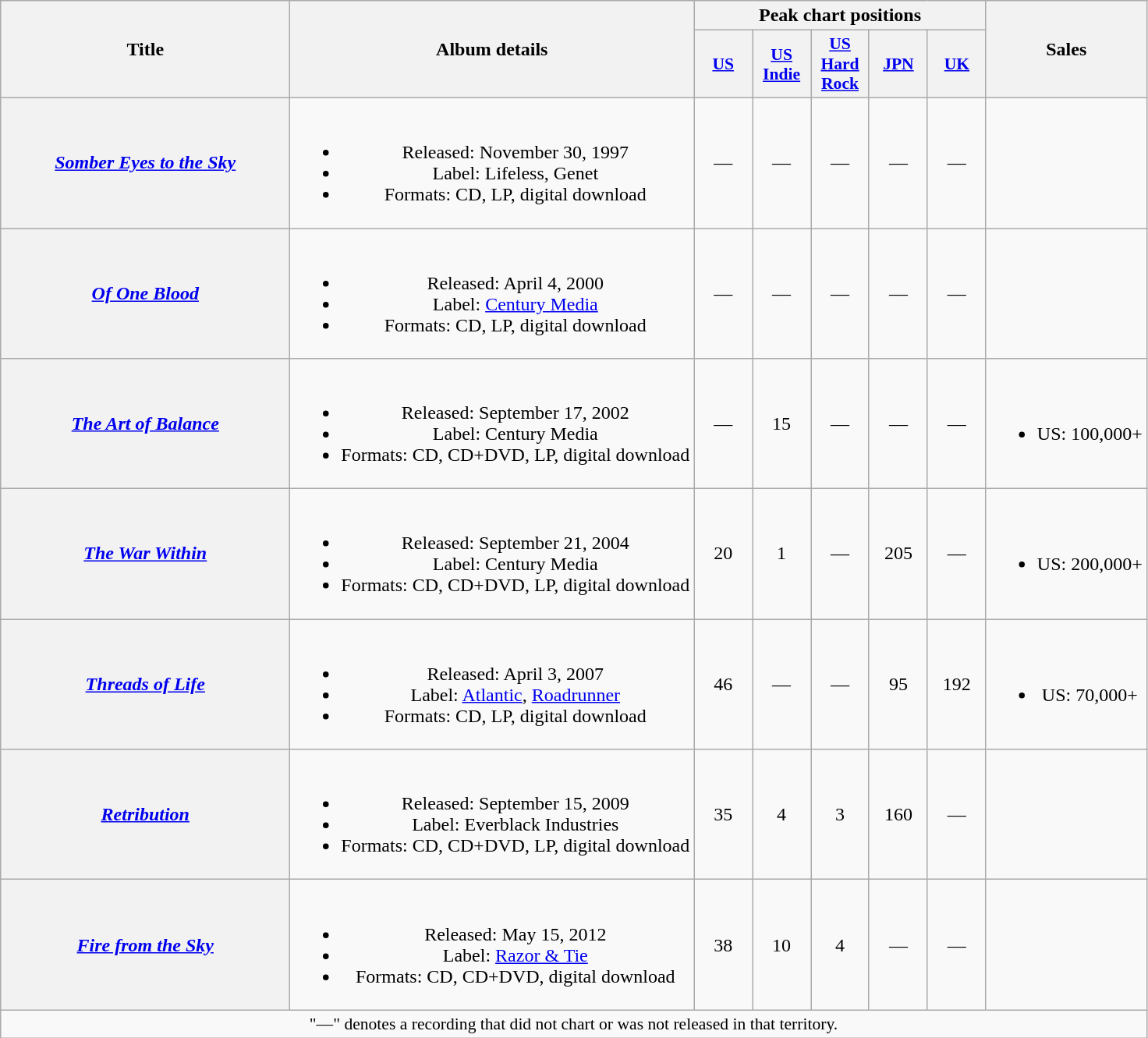<table class="wikitable plainrowheaders" style="text-align:center;">
<tr>
<th scope="col" rowspan="2" style="width:15em;">Title</th>
<th scope="col" rowspan="2">Album details</th>
<th scope="col" colspan="5">Peak chart positions</th>
<th scope="col" rowspan="2">Sales</th>
</tr>
<tr>
<th scope="col" style="width:3em;font-size:90%;"><a href='#'>US</a><br></th>
<th scope="col" style="width:3em;font-size:90%;"><a href='#'>US Indie</a><br></th>
<th scope="col" style="width:3em;font-size:90%;"><a href='#'>US Hard Rock</a><br></th>
<th scope="col" style="width:3em;font-size:90%;"><a href='#'>JPN</a><br></th>
<th scope="col" style="width:3em;font-size:90%;"><a href='#'>UK</a><br></th>
</tr>
<tr>
<th scope="row"><em><a href='#'>Somber Eyes to the Sky</a></em></th>
<td><br><ul><li>Released: November 30, 1997</li><li>Label: Lifeless, Genet</li><li>Formats: CD, LP, digital download</li></ul></td>
<td style="text-align:center;">—</td>
<td style="text-align:center;">—</td>
<td style="text-align:center;">—</td>
<td style="text-align:center;">—</td>
<td style="text-align:center;">—</td>
<td></td>
</tr>
<tr>
<th scope="row"><em><a href='#'>Of One Blood</a></em></th>
<td><br><ul><li>Released: April 4, 2000</li><li>Label: <a href='#'>Century Media</a></li><li>Formats: CD, LP, digital download</li></ul></td>
<td style="text-align:center;">—</td>
<td style="text-align:center;">—</td>
<td style="text-align:center;">—</td>
<td style="text-align:center;">—</td>
<td style="text-align:center;">—</td>
<td></td>
</tr>
<tr>
<th scope="row"><em><a href='#'>The Art of Balance</a></em></th>
<td><br><ul><li>Released: September 17, 2002</li><li>Label: Century Media</li><li>Formats: CD, CD+DVD, LP, digital download</li></ul></td>
<td style="text-align:center;">—</td>
<td style="text-align:center;">15</td>
<td style="text-align:center;">—</td>
<td style="text-align:center;">—</td>
<td style="text-align:center;">—</td>
<td><br><ul><li>US: 100,000+</li></ul></td>
</tr>
<tr>
<th scope="row"><em><a href='#'>The War Within</a></em></th>
<td><br><ul><li>Released: September 21, 2004</li><li>Label: Century Media</li><li>Formats: CD, CD+DVD, LP, digital download</li></ul></td>
<td style="text-align:center;">20</td>
<td style="text-align:center;">1</td>
<td style="text-align:center;">—</td>
<td style="text-align:center;">205</td>
<td style="text-align:center;">—</td>
<td><br><ul><li>US: 200,000+</li></ul></td>
</tr>
<tr>
<th scope="row"><em><a href='#'>Threads of Life</a></em></th>
<td><br><ul><li>Released: April 3, 2007</li><li>Label: <a href='#'>Atlantic</a>, <a href='#'>Roadrunner</a></li><li>Formats: CD, LP, digital download</li></ul></td>
<td style="text-align:center;">46</td>
<td style="text-align:center;">—</td>
<td style="text-align:center;">—</td>
<td style="text-align:center;">95</td>
<td style="text-align:center;">192</td>
<td><br><ul><li>US: 70,000+</li></ul></td>
</tr>
<tr>
<th scope="row"><em><a href='#'>Retribution</a></em></th>
<td><br><ul><li>Released: September 15, 2009</li><li>Label: Everblack Industries</li><li>Formats: CD, CD+DVD, LP, digital download</li></ul></td>
<td style="text-align:center;">35</td>
<td style="text-align:center;">4</td>
<td style="text-align:center;">3</td>
<td style="text-align:center;">160</td>
<td style="text-align:center;">—</td>
<td></td>
</tr>
<tr>
<th scope="row"><em><a href='#'>Fire from the Sky</a></em></th>
<td><br><ul><li>Released: May 15, 2012</li><li>Label: <a href='#'>Razor & Tie</a></li><li>Formats: CD, CD+DVD, digital download</li></ul></td>
<td style="text-align:center;">38</td>
<td style="text-align:center;">10</td>
<td style="text-align:center;">4</td>
<td style="text-align:center;">—</td>
<td style="text-align:center;">—</td>
<td></td>
</tr>
<tr>
<td colspan="10" style="font-size:90%">"—" denotes a recording that did not chart or was not released in that territory.</td>
</tr>
</table>
